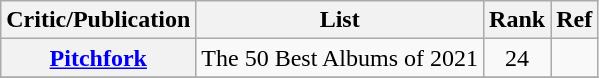<table class="wikitable plainrowheaders">
<tr>
<th>Critic/Publication</th>
<th>List</th>
<th>Rank</th>
<th>Ref</th>
</tr>
<tr>
<th scope="row"><a href='#'>Pitchfork</a></th>
<td>The 50 Best Albums of 2021</td>
<td style="text-align:center;">24</td>
<td style="text-align:center;"></td>
</tr>
<tr>
</tr>
</table>
